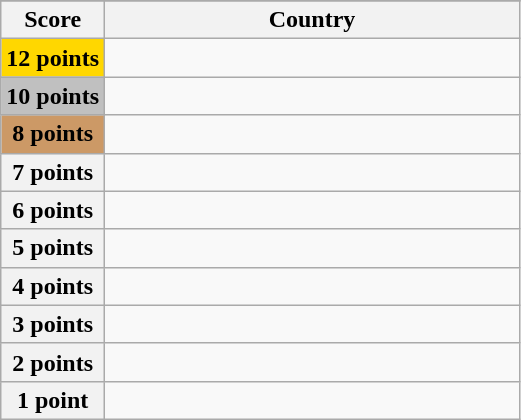<table class="wikitable">
<tr>
</tr>
<tr>
<th scope="col" width="20%">Score</th>
<th scope="col">Country</th>
</tr>
<tr>
<th scope="row" style="background:gold">12 points</th>
<td></td>
</tr>
<tr>
<th scope="row" style="background:silver">10 points</th>
<td></td>
</tr>
<tr>
<th scope="row" style="background:#CC9966">8 points</th>
<td></td>
</tr>
<tr>
<th scope="row">7 points</th>
<td></td>
</tr>
<tr>
<th scope="row">6 points</th>
<td></td>
</tr>
<tr>
<th scope="row">5 points</th>
<td></td>
</tr>
<tr>
<th scope="row">4 points</th>
<td></td>
</tr>
<tr>
<th scope="row">3 points</th>
<td></td>
</tr>
<tr>
<th scope="row">2 points</th>
<td></td>
</tr>
<tr>
<th scope="row">1 point</th>
<td></td>
</tr>
</table>
